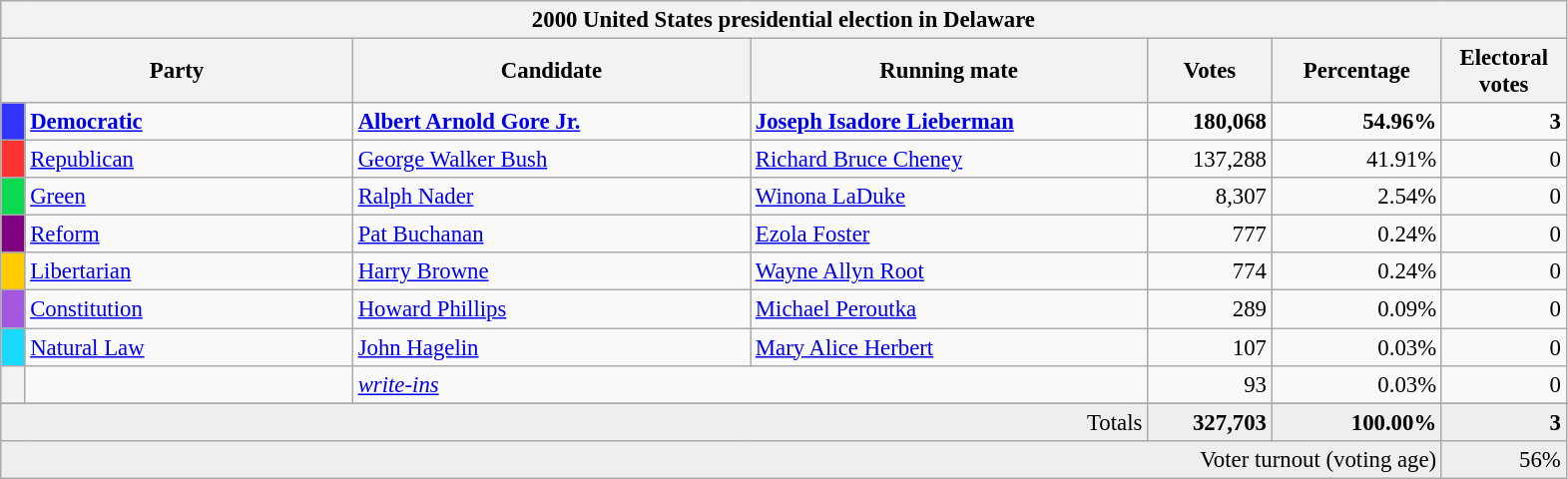<table class="wikitable" style="font-size: 95%;">
<tr>
<th colspan="7">2000 United States presidential election in Delaware</th>
</tr>
<tr>
<th colspan="2" style="width: 15em">Party</th>
<th style="width: 17em">Candidate</th>
<th style="width: 17em">Running mate</th>
<th style="width: 5em">Votes</th>
<th style="width: 7em">Percentage</th>
<th style="width: 5em">Electoral votes</th>
</tr>
<tr>
<th style="background-color:#3333FF; width: 3px"></th>
<td style="width: 130px"><strong><a href='#'>Democratic</a></strong></td>
<td><strong><a href='#'>Albert Arnold Gore Jr.</a></strong></td>
<td><strong><a href='#'>Joseph Isadore Lieberman</a></strong></td>
<td align="right"><strong>180,068</strong></td>
<td align="right"><strong>54.96%</strong></td>
<td align="right"><strong>3</strong></td>
</tr>
<tr>
<th style="background-color:#FF3333; width: 3px"></th>
<td style="width: 130px"><a href='#'>Republican</a></td>
<td><a href='#'>George Walker Bush</a></td>
<td><a href='#'>Richard Bruce Cheney</a></td>
<td align="right">137,288</td>
<td align="right">41.91%</td>
<td align="right">0</td>
</tr>
<tr>
<th style="background-color:#0BDA51; width: 3px"></th>
<td style="width: 130px"><a href='#'>Green</a></td>
<td><a href='#'>Ralph Nader</a></td>
<td><a href='#'>Winona LaDuke</a></td>
<td align="right">8,307</td>
<td align="right">2.54%</td>
<td align="right">0</td>
</tr>
<tr>
<th style="background-color:purple; width: 3px"></th>
<td style="width: 130px"><a href='#'>Reform</a></td>
<td><a href='#'>Pat Buchanan</a></td>
<td><a href='#'>Ezola Foster</a></td>
<td align="right">777</td>
<td align="right">0.24%</td>
<td align="right">0</td>
</tr>
<tr>
<th style="background-color:#FFCC00; width: 3px"></th>
<td style="width: 130px"><a href='#'>Libertarian</a></td>
<td><a href='#'>Harry Browne</a></td>
<td><a href='#'>Wayne Allyn Root</a></td>
<td align="right">774</td>
<td align="right">0.24%</td>
<td align="right">0</td>
</tr>
<tr>
<th style="background-color:#A356DE; width: 3px"></th>
<td style="width: 130px"><a href='#'>Constitution</a></td>
<td><a href='#'>Howard Phillips</a></td>
<td><a href='#'>Michael Peroutka</a></td>
<td align="right">289</td>
<td align="right">0.09%</td>
<td align="right">0</td>
</tr>
<tr>
<th style="background-color:#1ad9ff; width: 3px"></th>
<td style="width: 130px"><a href='#'>Natural Law</a></td>
<td><a href='#'>John Hagelin</a></td>
<td><a href='#'>Mary Alice Herbert</a></td>
<td align="right">107</td>
<td align="right">0.03%</td>
<td align="right">0</td>
</tr>
<tr>
<th style="width: 3px"></th>
<td style="width: 130px"></td>
<td colspan="2"><em><a href='#'>write-ins</a></em></td>
<td align="right">93</td>
<td align="right">0.03%</td>
<td align="right">0</td>
</tr>
<tr>
</tr>
<tr bgcolor="#EEEEEE">
<td colspan="4" align="right">Totals</td>
<td align="right"><strong>327,703</strong></td>
<td align="right"><strong>100.00%</strong></td>
<td align="right"><strong>3</strong></td>
</tr>
<tr bgcolor="#EEEEEE">
<td colspan="6" align="right">Voter turnout (voting age)</td>
<td colspan="1" align="right">56%</td>
</tr>
</table>
